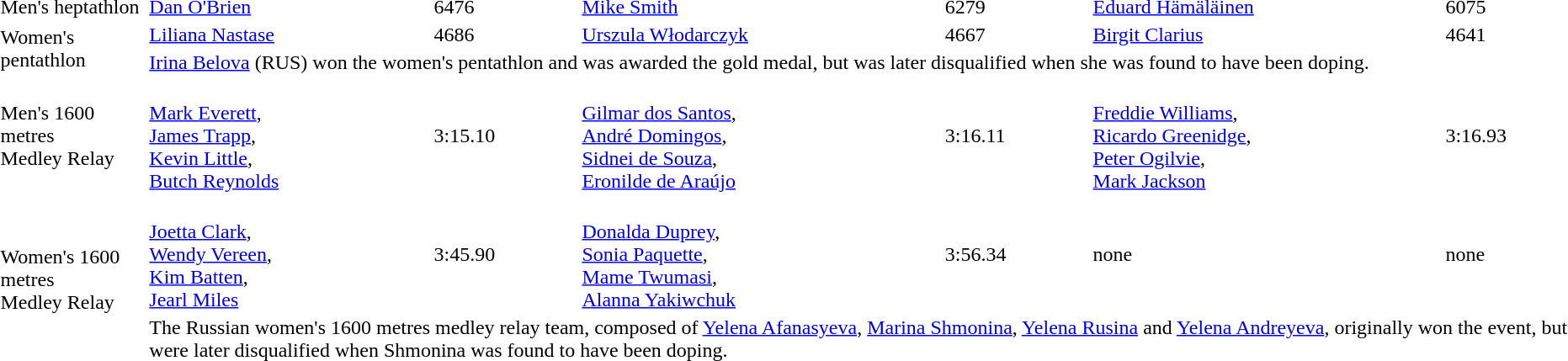<table>
<tr>
<td>Men's heptathlon<br></td>
<td><a href='#'>Dan O'Brien</a> <br></td>
<td>6476</td>
<td><a href='#'>Mike Smith</a> <br></td>
<td>6279</td>
<td><a href='#'>Eduard Hämäläinen</a> <br></td>
<td>6075</td>
</tr>
<tr>
<td rowspan=2>Women's pentathlon<br></td>
<td><a href='#'>Liliana Nastase</a> <br></td>
<td>4686</td>
<td><a href='#'>Urszula Włodarczyk</a> <br></td>
<td>4667</td>
<td><a href='#'>Birgit Clarius</a> <br></td>
<td>4641</td>
</tr>
<tr>
<td colspan=6><a href='#'>Irina Belova</a> (RUS) won the women's pentathlon and was awarded the gold medal, but was later disqualified when she was found to have been doping.</td>
</tr>
<tr>
<td>Men's 1600 metres<br>Medley Relay</td>
<td><br><a href='#'>Mark Everett</a>,<br><a href='#'>James Trapp</a>,<br><a href='#'>Kevin Little</a>,<br><a href='#'>Butch Reynolds</a></td>
<td>3:15.10</td>
<td><br><a href='#'>Gilmar dos Santos</a>,<br><a href='#'>André Domingos</a>,<br><a href='#'>Sidnei de Souza</a>,<br><a href='#'>Eronilde de Araújo</a></td>
<td>3:16.11</td>
<td><br><a href='#'>Freddie Williams</a>,<br><a href='#'>Ricardo Greenidge</a>,<br><a href='#'>Peter Ogilvie</a>,<br><a href='#'>Mark Jackson</a></td>
<td>3:16.93</td>
</tr>
<tr>
<td rowspan=2>Women's 1600 metres<br>Medley Relay</td>
<td><br><a href='#'>Joetta Clark</a>,<br><a href='#'>Wendy Vereen</a>,<br><a href='#'>Kim Batten</a>,<br><a href='#'>Jearl Miles</a></td>
<td>3:45.90</td>
<td><br><a href='#'>Donalda Duprey</a>,<br><a href='#'>Sonia Paquette</a>,<br><a href='#'>Mame Twumasi</a>,<br><a href='#'>Alanna Yakiwchuk</a></td>
<td>3:56.34</td>
<td>none</td>
<td>none</td>
</tr>
<tr>
<td colspan=6>The Russian women's 1600 metres medley relay team, composed of <a href='#'>Yelena Afanasyeva</a>, <a href='#'>Marina Shmonina</a>, <a href='#'>Yelena Rusina</a> and <a href='#'>Yelena Andreyeva</a>, originally won the event, but were later disqualified when Shmonina was found to have been doping.</td>
</tr>
</table>
